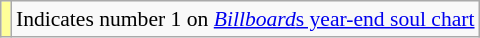<table class="wikitable" style="font-size:90%;">
<tr>
<td style="background-color:#FFFF99"></td>
<td>Indicates number 1 on <a href='#'><em>Billboard</em>s year-end soul chart</a></td>
</tr>
</table>
